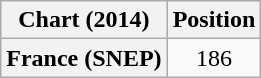<table class="wikitable plainrowheaders" style="text-align:center">
<tr>
<th scope="col">Chart (2014)</th>
<th scope="col">Position</th>
</tr>
<tr>
<th scope="row">France (SNEP)</th>
<td>186</td>
</tr>
</table>
